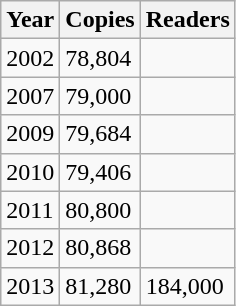<table class="wikitable">
<tr>
<th>Year</th>
<th>Copies</th>
<th>Readers</th>
</tr>
<tr>
<td>2002</td>
<td>78,804</td>
<td></td>
</tr>
<tr>
<td>2007</td>
<td>79,000</td>
<td></td>
</tr>
<tr>
<td>2009</td>
<td>79,684</td>
<td></td>
</tr>
<tr>
<td>2010</td>
<td>79,406</td>
<td></td>
</tr>
<tr>
<td>2011</td>
<td>80,800</td>
<td></td>
</tr>
<tr>
<td>2012</td>
<td>80,868</td>
<td></td>
</tr>
<tr>
<td>2013</td>
<td>81,280</td>
<td>184,000</td>
</tr>
</table>
